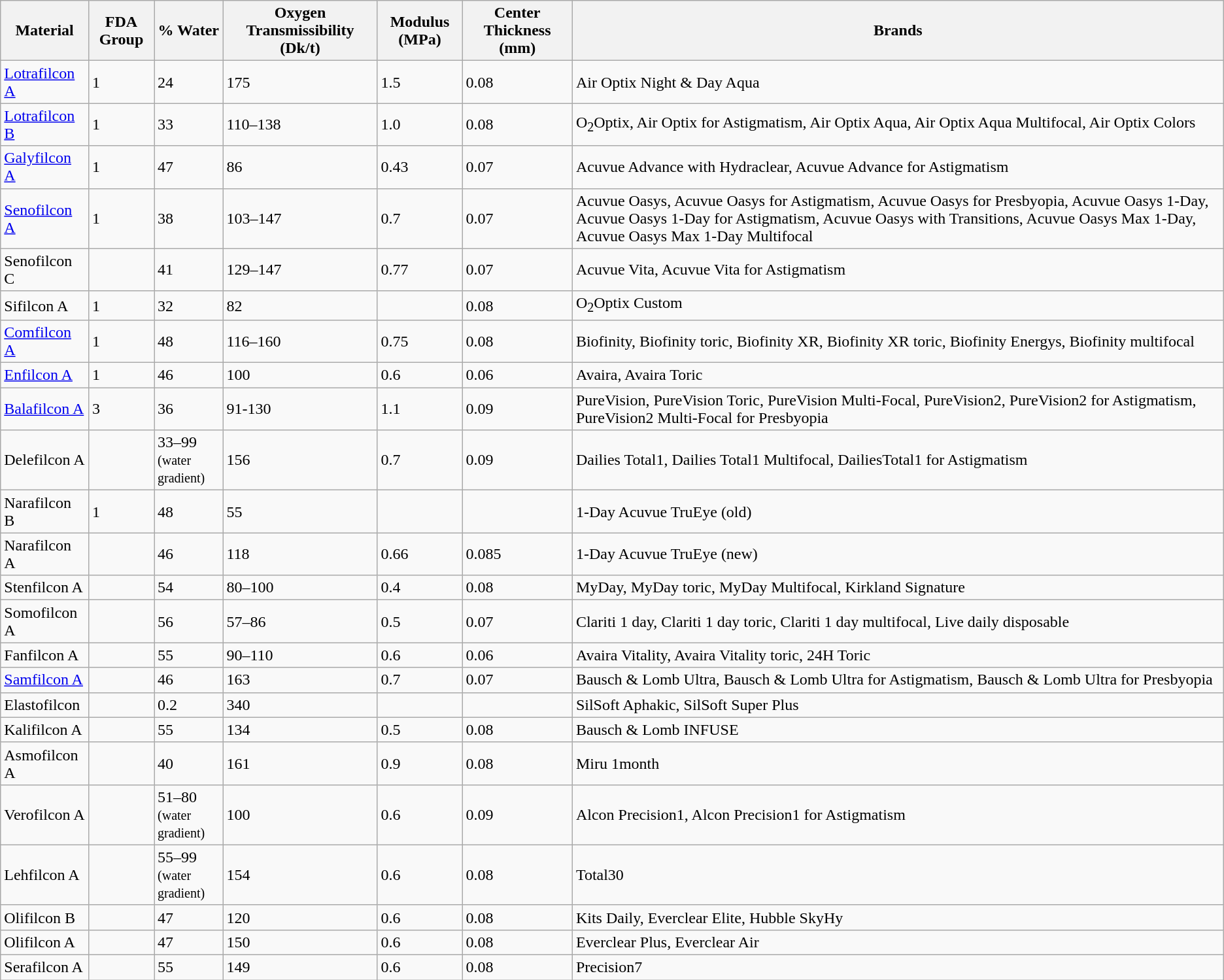<table class="wikitable sortable">
<tr>
<th>Material</th>
<th>FDA Group</th>
<th>% Water</th>
<th>Oxygen Transmissibility (Dk/t)</th>
<th>Modulus (MPa)</th>
<th>Center Thickness (mm)</th>
<th>Brands</th>
</tr>
<tr>
<td><a href='#'>Lotrafilcon A</a></td>
<td>1</td>
<td>24</td>
<td>175</td>
<td>1.5</td>
<td>0.08</td>
<td>Air Optix Night & Day Aqua</td>
</tr>
<tr>
<td><a href='#'>Lotrafilcon B</a></td>
<td>1</td>
<td>33</td>
<td>110–138</td>
<td>1.0</td>
<td>0.08</td>
<td>O<sub>2</sub>Optix, Air Optix for Astigmatism, Air Optix Aqua, Air Optix Aqua Multifocal, Air Optix Colors</td>
</tr>
<tr>
<td><a href='#'>Galyfilcon A</a></td>
<td>1</td>
<td>47</td>
<td>86</td>
<td>0.43</td>
<td>0.07</td>
<td>Acuvue Advance with Hydraclear, Acuvue Advance for Astigmatism</td>
</tr>
<tr>
<td><a href='#'>Senofilcon A</a></td>
<td>1</td>
<td>38</td>
<td>103–147</td>
<td>0.7</td>
<td>0.07</td>
<td>Acuvue Oasys, Acuvue Oasys for Astigmatism, Acuvue Oasys for Presbyopia, Acuvue Oasys 1-Day, Acuvue Oasys 1-Day for Astigmatism, Acuvue Oasys with Transitions, Acuvue Oasys Max 1-Day, Acuvue Oasys Max 1-Day Multifocal</td>
</tr>
<tr>
<td>Senofilcon C</td>
<td></td>
<td>41</td>
<td>129–147</td>
<td>0.77</td>
<td>0.07</td>
<td>Acuvue Vita, Acuvue Vita for Astigmatism</td>
</tr>
<tr>
<td>Sifilcon A</td>
<td>1</td>
<td>32</td>
<td>82</td>
<td></td>
<td>0.08</td>
<td>O<sub>2</sub>Optix Custom</td>
</tr>
<tr>
<td><a href='#'>Comfilcon A</a></td>
<td>1</td>
<td>48</td>
<td>116–160</td>
<td>0.75</td>
<td>0.08</td>
<td>Biofinity, Biofinity toric, Biofinity XR, Biofinity XR toric, Biofinity Energys, Biofinity multifocal</td>
</tr>
<tr>
<td><a href='#'>Enfilcon A</a></td>
<td>1</td>
<td>46</td>
<td>100</td>
<td>0.6</td>
<td>0.06</td>
<td>Avaira, Avaira Toric</td>
</tr>
<tr>
<td><a href='#'>Balafilcon A</a></td>
<td>3</td>
<td>36</td>
<td>91-130</td>
<td>1.1</td>
<td>0.09</td>
<td>PureVision, PureVision Toric, PureVision Multi-Focal, PureVision2, PureVision2 for Astigmatism, PureVision2 Multi-Focal for Presbyopia</td>
</tr>
<tr>
<td>Delefilcon A</td>
<td></td>
<td>33–99<br><small>(water gradient)</small></td>
<td>156</td>
<td>0.7</td>
<td>0.09</td>
<td>Dailies Total1, Dailies Total1 Multifocal, DailiesTotal1 for Astigmatism</td>
</tr>
<tr>
<td>Narafilcon B</td>
<td>1</td>
<td>48</td>
<td>55</td>
<td></td>
<td></td>
<td>1-Day Acuvue TruEye (old)</td>
</tr>
<tr>
<td>Narafilcon A</td>
<td></td>
<td>46</td>
<td>118</td>
<td>0.66</td>
<td>0.085</td>
<td>1-Day Acuvue TruEye (new)</td>
</tr>
<tr>
<td>Stenfilcon A</td>
<td></td>
<td>54</td>
<td>80–100</td>
<td>0.4</td>
<td>0.08</td>
<td>MyDay, MyDay toric, MyDay Multifocal, Kirkland Signature</td>
</tr>
<tr>
<td>Somofilcon A</td>
<td></td>
<td>56</td>
<td>57–86</td>
<td>0.5</td>
<td>0.07</td>
<td>Clariti 1 day, Clariti 1 day toric, Clariti 1 day multifocal, Live daily disposable</td>
</tr>
<tr>
<td>Fanfilcon A</td>
<td></td>
<td>55</td>
<td>90–110</td>
<td>0.6</td>
<td>0.06</td>
<td>Avaira Vitality, Avaira Vitality toric, 24H Toric</td>
</tr>
<tr>
<td><a href='#'>Samfilcon A</a></td>
<td></td>
<td>46</td>
<td>163</td>
<td>0.7</td>
<td>0.07</td>
<td>Bausch & Lomb Ultra, Bausch & Lomb Ultra for Astigmatism, Bausch & Lomb Ultra for Presbyopia</td>
</tr>
<tr>
<td>Elastofilcon</td>
<td></td>
<td>0.2</td>
<td>340</td>
<td></td>
<td></td>
<td>SilSoft Aphakic, SilSoft Super Plus</td>
</tr>
<tr>
<td>Kalifilcon A</td>
<td></td>
<td>55</td>
<td>134</td>
<td>0.5</td>
<td>0.08</td>
<td>Bausch & Lomb INFUSE</td>
</tr>
<tr>
<td>Asmofilcon A</td>
<td></td>
<td>40</td>
<td>161</td>
<td>0.9</td>
<td>0.08</td>
<td>Miru 1month</td>
</tr>
<tr>
<td>Verofilcon A</td>
<td></td>
<td>51–80<br><small>(water gradient)</small></td>
<td>100</td>
<td>0.6</td>
<td>0.09</td>
<td>Alcon Precision1, Alcon Precision1 for Astigmatism</td>
</tr>
<tr>
<td>Lehfilcon A</td>
<td></td>
<td>55–99<br><small>(water gradient)</small></td>
<td>154</td>
<td>0.6</td>
<td>0.08</td>
<td>Total30</td>
</tr>
<tr>
<td>Olifilcon B</td>
<td></td>
<td>47<br><small></small></td>
<td>120</td>
<td>0.6</td>
<td>0.08</td>
<td>Kits Daily, Everclear Elite, Hubble SkyHy</td>
</tr>
<tr>
<td>Olifilcon A</td>
<td></td>
<td>47<br><small></small></td>
<td>150</td>
<td>0.6</td>
<td>0.08</td>
<td>Everclear Plus, Everclear Air</td>
</tr>
<tr>
<td>Serafilcon A</td>
<td></td>
<td>55<br><small></small></td>
<td>149</td>
<td>0.6</td>
<td>0.08</td>
<td>Precision7</td>
</tr>
</table>
